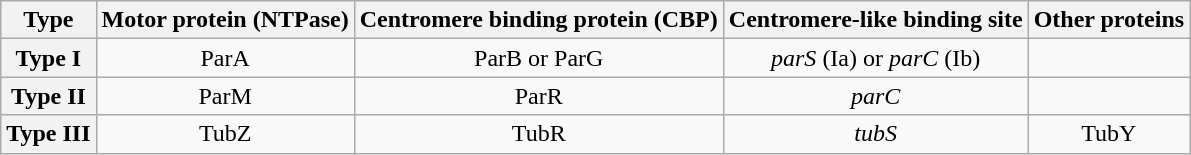<table class="wikitable" style="text-align:center">
<tr>
<th>Type</th>
<th>Motor protein (NTPase)</th>
<th>Centromere binding protein (CBP)</th>
<th>Centromere-like binding site</th>
<th>Other proteins</th>
</tr>
<tr>
<th>Type I</th>
<td>ParA</td>
<td>ParB or ParG</td>
<td><em>parS</em> (Ia) or <em>parC</em> (Ib)</td>
<td></td>
</tr>
<tr>
<th>Type II</th>
<td>ParM</td>
<td>ParR</td>
<td><em>parC</em></td>
<td></td>
</tr>
<tr>
<th>Type III</th>
<td>TubZ</td>
<td>TubR</td>
<td><em>tubS</em></td>
<td>TubY</td>
</tr>
</table>
